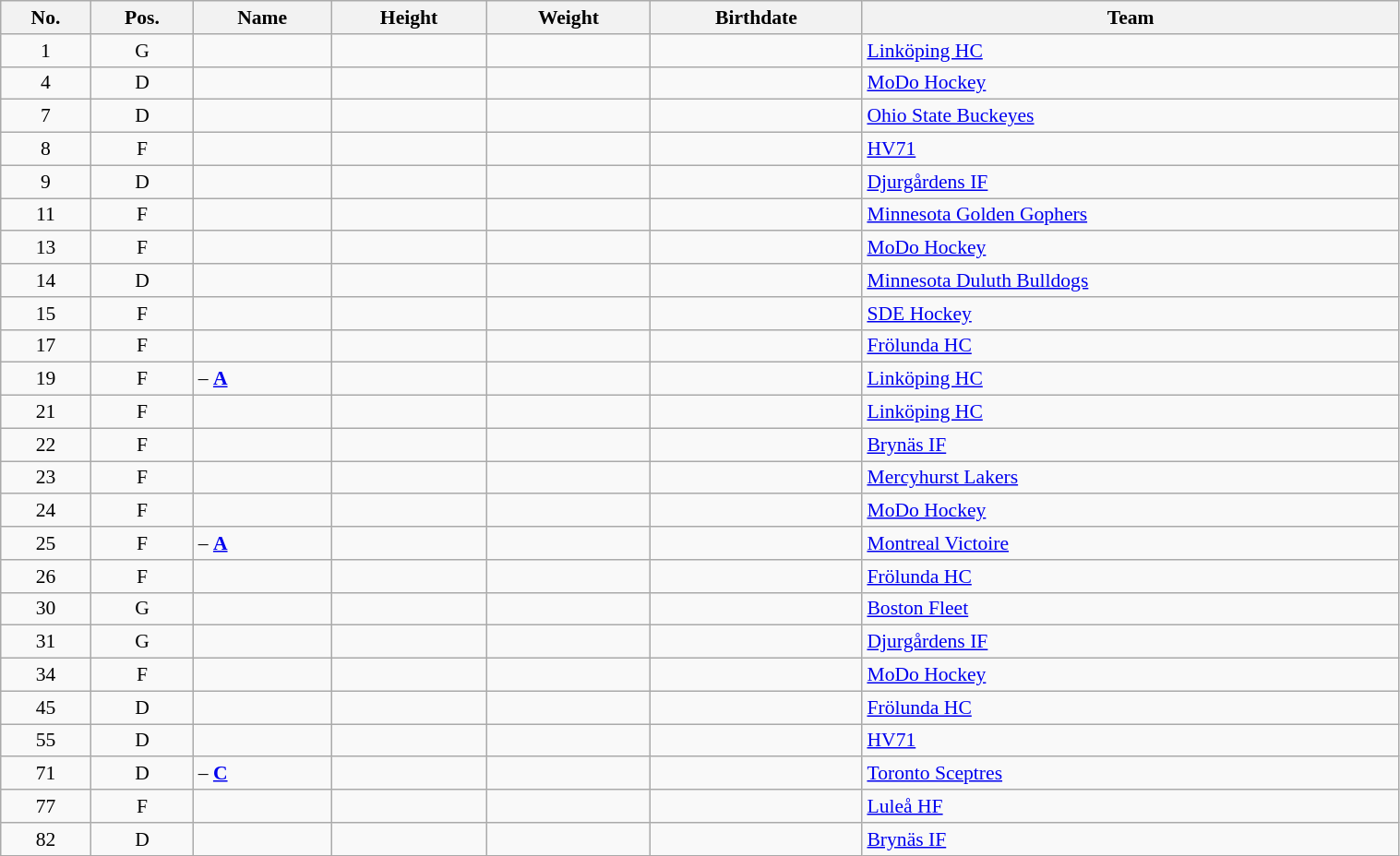<table class="wikitable sortable" width="80%" style="font-size: 90%; text-align: center;">
<tr>
<th>No.</th>
<th>Pos.</th>
<th>Name</th>
<th>Height</th>
<th>Weight</th>
<th>Birthdate</th>
<th>Team</th>
</tr>
<tr>
<td>1</td>
<td>G</td>
<td align="left"></td>
<td></td>
<td></td>
<td></td>
<td align="left"> <a href='#'>Linköping HC</a></td>
</tr>
<tr>
<td>4</td>
<td>D</td>
<td align="left"></td>
<td></td>
<td></td>
<td></td>
<td align="left"> <a href='#'>MoDo Hockey</a></td>
</tr>
<tr>
<td>7</td>
<td>D</td>
<td align="left"></td>
<td></td>
<td></td>
<td></td>
<td align="left"> <a href='#'>Ohio State Buckeyes</a></td>
</tr>
<tr>
<td>8</td>
<td>F</td>
<td align="left"></td>
<td></td>
<td></td>
<td></td>
<td align="left"> <a href='#'>HV71</a></td>
</tr>
<tr>
<td>9</td>
<td>D</td>
<td align="left"></td>
<td></td>
<td></td>
<td></td>
<td align="left"> <a href='#'>Djurgårdens IF</a></td>
</tr>
<tr>
<td>11</td>
<td>F</td>
<td align="left"></td>
<td></td>
<td></td>
<td></td>
<td align="left"> <a href='#'>Minnesota Golden Gophers</a></td>
</tr>
<tr>
<td>13</td>
<td>F</td>
<td align=left></td>
<td></td>
<td></td>
<td></td>
<td align="left"> <a href='#'>MoDo Hockey</a></td>
</tr>
<tr>
<td>14</td>
<td>D</td>
<td align=left></td>
<td></td>
<td></td>
<td></td>
<td align="left"> <a href='#'>Minnesota Duluth Bulldogs</a></td>
</tr>
<tr>
<td>15</td>
<td>F</td>
<td align="left"></td>
<td></td>
<td></td>
<td></td>
<td align="left"> <a href='#'>SDE Hockey</a></td>
</tr>
<tr>
<td>17</td>
<td>F</td>
<td align="left"></td>
<td></td>
<td></td>
<td></td>
<td align="left"> <a href='#'>Frölunda HC</a></td>
</tr>
<tr>
<td>19</td>
<td>F</td>
<td align="left"> – <a href='#'><strong>A</strong></a></td>
<td></td>
<td></td>
<td></td>
<td align="left"> <a href='#'>Linköping HC</a></td>
</tr>
<tr>
<td>21</td>
<td>F</td>
<td align="left"></td>
<td></td>
<td></td>
<td></td>
<td align="left"> <a href='#'>Linköping HC</a></td>
</tr>
<tr>
<td>22</td>
<td>F</td>
<td align="left"></td>
<td></td>
<td></td>
<td></td>
<td align="left"> <a href='#'>Brynäs IF</a></td>
</tr>
<tr>
<td>23</td>
<td>F</td>
<td align="left"></td>
<td></td>
<td></td>
<td></td>
<td align="left"> <a href='#'>Mercyhurst Lakers</a></td>
</tr>
<tr>
<td>24</td>
<td>F</td>
<td align="left"></td>
<td></td>
<td></td>
<td></td>
<td align="left"> <a href='#'>MoDo Hockey</a></td>
</tr>
<tr>
<td>25</td>
<td>F</td>
<td align="left"> – <a href='#'><strong>A</strong></a></td>
<td></td>
<td></td>
<td></td>
<td align="left"> <a href='#'>Montreal Victoire</a></td>
</tr>
<tr>
<td>26</td>
<td>F</td>
<td align="left"></td>
<td></td>
<td></td>
<td></td>
<td align="left"> <a href='#'>Frölunda HC</a></td>
</tr>
<tr>
<td>30</td>
<td>G</td>
<td align=left></td>
<td></td>
<td></td>
<td></td>
<td align="left"> <a href='#'>Boston Fleet</a></td>
</tr>
<tr>
<td>31</td>
<td>G</td>
<td align=left></td>
<td></td>
<td></td>
<td></td>
<td align="left"> <a href='#'>Djurgårdens IF</a></td>
</tr>
<tr>
<td>34</td>
<td>F</td>
<td align=left></td>
<td></td>
<td></td>
<td></td>
<td align="left"> <a href='#'>MoDo Hockey</a></td>
</tr>
<tr>
<td>45</td>
<td>D</td>
<td align="left"></td>
<td></td>
<td></td>
<td></td>
<td align="left"> <a href='#'>Frölunda HC</a></td>
</tr>
<tr>
<td>55</td>
<td>D</td>
<td align="left"></td>
<td></td>
<td></td>
<td></td>
<td align="left"> <a href='#'>HV71</a></td>
</tr>
<tr>
<td>71</td>
<td>D</td>
<td align=left> – <a href='#'><strong>C</strong></a></td>
<td></td>
<td></td>
<td></td>
<td align="left"> <a href='#'>Toronto Sceptres</a></td>
</tr>
<tr>
<td>77</td>
<td>F</td>
<td align="left"></td>
<td></td>
<td></td>
<td></td>
<td align="left"> <a href='#'>Luleå HF</a></td>
</tr>
<tr>
<td>82</td>
<td>D</td>
<td align="left"></td>
<td></td>
<td></td>
<td></td>
<td align="left"> <a href='#'>Brynäs IF</a></td>
</tr>
</table>
